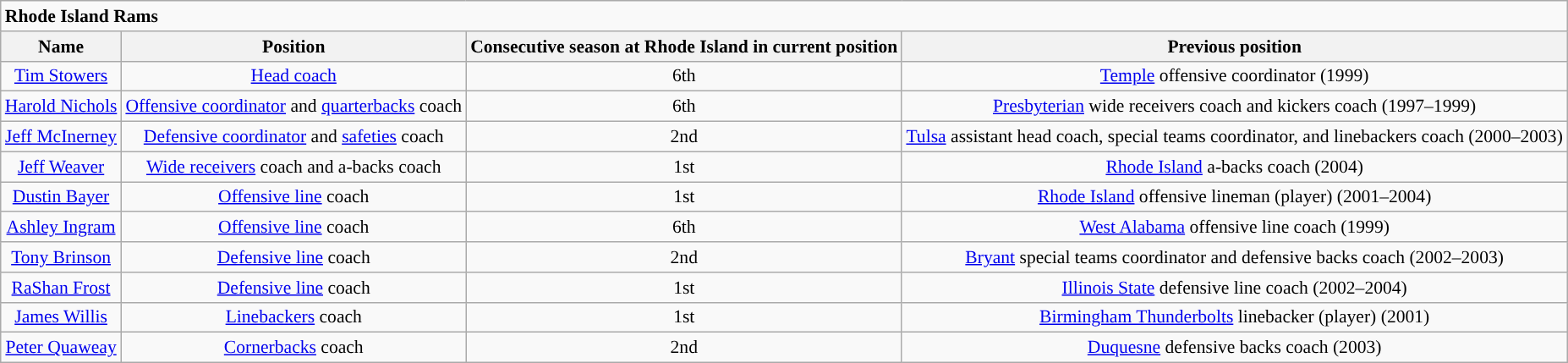<table class="wikitable" style="font-size:90%;">
<tr>
<td colspan=5><strong>Rhode Island Rams</strong></td>
</tr>
<tr align="center";>
<th>Name</th>
<th>Position</th>
<th>Consecutive season at Rhode Island in current position</th>
<th>Previous position</th>
</tr>
<tr align="center";>
<td><a href='#'>Tim Stowers</a></td>
<td><a href='#'>Head coach</a></td>
<td>6th</td>
<td><a href='#'>Temple</a> offensive coordinator (1999)</td>
</tr>
<tr align="center" ;>
<td><a href='#'>Harold Nichols</a></td>
<td><a href='#'>Offensive coordinator</a> and <a href='#'>quarterbacks</a> coach</td>
<td>6th</td>
<td><a href='#'>Presbyterian</a> wide receivers coach and  kickers coach (1997–1999)</td>
</tr>
<tr align="center" ;>
<td><a href='#'>Jeff McInerney</a></td>
<td><a href='#'>Defensive coordinator</a> and <a href='#'>safeties</a> coach</td>
<td>2nd</td>
<td><a href='#'>Tulsa</a> assistant head coach, special teams coordinator, and linebackers coach (2000–2003)</td>
</tr>
<tr align="center" ;>
<td><a href='#'>Jeff Weaver</a></td>
<td><a href='#'>Wide receivers</a> coach and a-backs coach</td>
<td>1st</td>
<td><a href='#'>Rhode Island</a> a-backs coach (2004)</td>
</tr>
<tr align="center" ;>
<td><a href='#'>Dustin Bayer</a></td>
<td><a href='#'>Offensive line</a> coach</td>
<td>1st</td>
<td><a href='#'>Rhode Island</a> offensive lineman (player) (2001–2004)</td>
</tr>
<tr align="center" ;>
<td><a href='#'>Ashley Ingram</a></td>
<td><a href='#'>Offensive line</a> coach</td>
<td>6th</td>
<td><a href='#'>West Alabama</a> offensive line coach (1999)</td>
</tr>
<tr align="center" ;>
<td><a href='#'>Tony Brinson</a></td>
<td><a href='#'>Defensive line</a> coach</td>
<td>2nd</td>
<td><a href='#'>Bryant</a> special teams coordinator and defensive backs coach (2002–2003)</td>
</tr>
<tr align="center" ;>
<td><a href='#'>RaShan Frost</a></td>
<td><a href='#'>Defensive line</a> coach</td>
<td>1st</td>
<td><a href='#'>Illinois State</a> defensive line coach (2002–2004)</td>
</tr>
<tr align="center" ;>
<td><a href='#'>James Willis</a></td>
<td><a href='#'>Linebackers</a> coach</td>
<td>1st</td>
<td><a href='#'>Birmingham Thunderbolts</a> linebacker (player) (2001)</td>
</tr>
<tr align="center" ;>
<td><a href='#'>Peter Quaweay</a></td>
<td><a href='#'>Cornerbacks</a> coach</td>
<td>2nd</td>
<td><a href='#'>Duquesne</a> defensive backs coach (2003)</td>
</tr>
</table>
